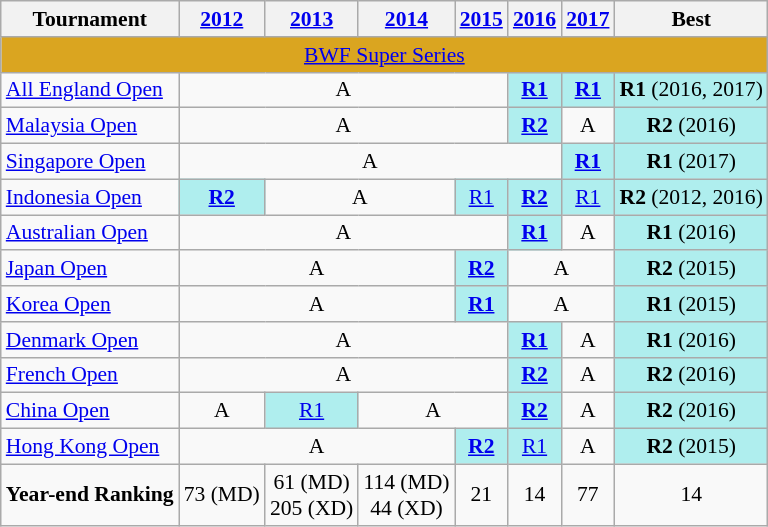<table style='font-size: 90%; text-align:center;' class='wikitable'>
<tr>
<th>Tournament</th>
<th><a href='#'>2012</a></th>
<th><a href='#'>2013</a></th>
<th><a href='#'>2014</a></th>
<th><a href='#'>2015</a></th>
<th><a href='#'>2016</a></th>
<th><a href='#'>2017</a></th>
<th>Best</th>
</tr>
<tr bgcolor=DAA520>
<td colspan="9" align=center><a href='#'>BWF Super Series</a></td>
</tr>
<tr>
<td align=left><a href='#'>All England Open</a></td>
<td colspan="4">A</td>
<td bgcolor=AFEEEE><a href='#'><strong>R1</strong></a></td>
<td bgcolor=AFEEEE><a href='#'><strong>R1</strong></a></td>
<td bgcolor=AFEEEE><strong>R1</strong> (2016, 2017)</td>
</tr>
<tr>
<td align=left><a href='#'>Malaysia Open</a></td>
<td colspan="4">A</td>
<td bgcolor=AFEEEE><a href='#'><strong>R2</strong></a></td>
<td>A</td>
<td bgcolor=AFEEEE><strong>R2</strong> (2016)</td>
</tr>
<tr>
<td align=left><a href='#'>Singapore Open</a></td>
<td colspan="5">A</td>
<td bgcolor=AFEEEE><a href='#'><strong>R1</strong></a></td>
<td bgcolor=AFEEEE><strong>R1</strong> (2017)</td>
</tr>
<tr>
<td align=left><a href='#'>Indonesia Open</a></td>
<td bgcolor=AFEEEE><a href='#'><strong>R2</strong></a></td>
<td colspan="2">A</td>
<td bgcolor=AFEEEE><a href='#'>R1</a></td>
<td bgcolor=AFEEEE><a href='#'><strong>R2</strong></a></td>
<td bgcolor=AFEEEE><a href='#'>R1</a></td>
<td bgcolor=AFEEEE><strong>R2</strong> (2012, 2016)</td>
</tr>
<tr>
<td align=left><a href='#'>Australian Open</a></td>
<td colspan="4">A</td>
<td bgcolor=AFEEEE><a href='#'><strong>R1</strong></a></td>
<td>A</td>
<td bgcolor=AFEEEE><strong>R1</strong> (2016)</td>
</tr>
<tr>
<td align=left><a href='#'>Japan Open</a></td>
<td colspan="3">A</td>
<td bgcolor=AFEEEE><a href='#'><strong>R2</strong></a></td>
<td colspan="2">A</td>
<td bgcolor=AFEEEE><strong>R2</strong> (2015)</td>
</tr>
<tr>
<td align=left><a href='#'>Korea Open</a></td>
<td colspan="3">A</td>
<td bgcolor=AFEEEE><a href='#'><strong>R1</strong></a></td>
<td colspan="2">A</td>
<td bgcolor=AFEEEE><strong>R1</strong> (2015)</td>
</tr>
<tr>
<td align=left><a href='#'>Denmark Open</a></td>
<td colspan="4">A</td>
<td bgcolor=AFEEEE><a href='#'><strong>R1</strong></a></td>
<td>A</td>
<td bgcolor=AFEEEE><strong>R1</strong> (2016)</td>
</tr>
<tr>
<td align=left><a href='#'>French Open</a></td>
<td colspan="4">A</td>
<td bgcolor=AFEEEE><a href='#'><strong>R2</strong></a></td>
<td>A</td>
<td bgcolor=AFEEEE><strong>R2</strong> (2016)</td>
</tr>
<tr>
<td align=left><a href='#'>China Open</a></td>
<td>A</td>
<td bgcolor=AFEEEE><a href='#'>R1</a></td>
<td colspan="2">A</td>
<td bgcolor=AFEEEE><a href='#'><strong>R2</strong></a></td>
<td>A</td>
<td bgcolor=AFEEEE><strong>R2</strong> (2016)</td>
</tr>
<tr>
<td align=left><a href='#'>Hong Kong Open</a></td>
<td colspan="3">A</td>
<td bgcolor=AFEEEE><a href='#'><strong>R2</strong></a></td>
<td bgcolor=AFEEEE><a href='#'>R1</a></td>
<td>A</td>
<td bgcolor=AFEEEE><strong>R2</strong> (2015)</td>
</tr>
<tr>
<td align=left><strong>Year-end Ranking</strong></td>
<td align=center>73 (MD)</td>
<td align=center>61 (MD)<br> 205 (XD)</td>
<td align=center>114 (MD)<br> 44 (XD)</td>
<td align=center>21</td>
<td align=center>14</td>
<td align=center>77</td>
<td align=center>14</td>
</tr>
</table>
